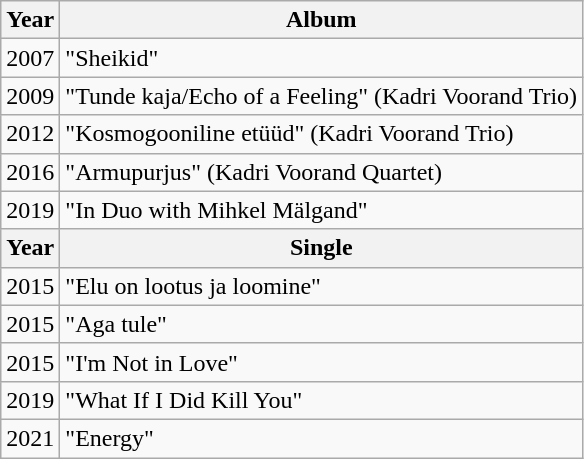<table class="wikitable">
<tr>
<th>Year</th>
<th>Album</th>
</tr>
<tr>
<td>2007</td>
<td>"Sheikid"</td>
</tr>
<tr>
<td>2009</td>
<td>"Tunde kaja/Echo of a Feeling" (Kadri Voorand Trio)</td>
</tr>
<tr>
<td>2012</td>
<td>"Kosmogooniline etüüd" (Kadri Voorand Trio)</td>
</tr>
<tr>
<td>2016</td>
<td>"Armupurjus" (Kadri Voorand Quartet)</td>
</tr>
<tr>
<td>2019</td>
<td>"In Duo with Mihkel Mälgand"</td>
</tr>
<tr>
<th>Year</th>
<th>Single</th>
</tr>
<tr>
<td>2015</td>
<td>"Elu on lootus ja loomine"</td>
</tr>
<tr>
<td>2015</td>
<td>"Aga tule"</td>
</tr>
<tr>
<td>2015</td>
<td>"I'm Not in Love"</td>
</tr>
<tr>
<td>2019</td>
<td>"What If I Did Kill You"</td>
</tr>
<tr>
<td>2021</td>
<td>"Energy"</td>
</tr>
</table>
